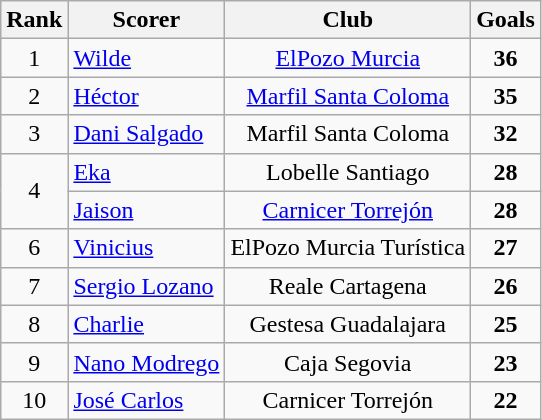<table class="wikitable" style="text-align:center">
<tr>
<th>Rank</th>
<th>Scorer</th>
<th>Club</th>
<th>Goals</th>
</tr>
<tr>
<td>1</td>
<td align=left> <a href='#'>Wilde</a></td>
<td><a href='#'>ElPozo Murcia</a></td>
<td align=center><strong>36</strong></td>
</tr>
<tr>
<td>2</td>
<td align=left> <a href='#'>Héctor</a></td>
<td><a href='#'>Marfil Santa Coloma</a></td>
<td><strong>35</strong></td>
</tr>
<tr>
<td>3</td>
<td align=left> <a href='#'>Dani Salgado</a></td>
<td>Marfil Santa Coloma</td>
<td><strong>32</strong></td>
</tr>
<tr>
<td rowspan="2">4</td>
<td align=left> <a href='#'>Eka</a></td>
<td>Lobelle Santiago</td>
<td><strong>28</strong></td>
</tr>
<tr>
<td align=left> <a href='#'>Jaison</a></td>
<td><a href='#'>Carnicer Torrejón</a></td>
<td><strong>28</strong></td>
</tr>
<tr>
<td>6</td>
<td align=left> <a href='#'>Vinicius</a></td>
<td>ElPozo Murcia Turística</td>
<td><strong>27</strong></td>
</tr>
<tr>
<td>7</td>
<td align=left> <a href='#'>Sergio Lozano</a></td>
<td>Reale Cartagena</td>
<td><strong>26</strong></td>
</tr>
<tr>
<td>8</td>
<td align=left> <a href='#'>Charlie</a></td>
<td>Gestesa Guadalajara</td>
<td><strong>25</strong></td>
</tr>
<tr>
<td>9</td>
<td align=left> <a href='#'>Nano Modrego</a></td>
<td>Caja Segovia</td>
<td><strong>23</strong></td>
</tr>
<tr>
<td>10</td>
<td align=left> <a href='#'>José Carlos</a></td>
<td>Carnicer Torrejón</td>
<td><strong>22</strong></td>
</tr>
</table>
